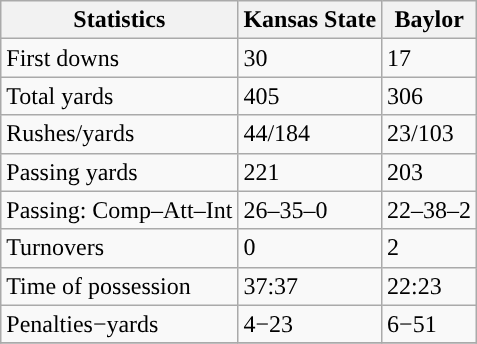<table class="wikitable" style="float: left;">
<tr>
<th>Statistics</th>
<th>Kansas State</th>
<th>Baylor</th>
</tr>
<tr>
<td>First downs</td>
<td>30</td>
<td>17</td>
</tr>
<tr>
<td>Total yards</td>
<td>405</td>
<td>306</td>
</tr>
<tr>
<td>Rushes/yards</td>
<td>44/184</td>
<td>23/103</td>
</tr>
<tr>
<td>Passing yards</td>
<td>221</td>
<td>203</td>
</tr>
<tr>
<td>Passing: Comp–Att–Int</td>
<td>26–35–0</td>
<td>22–38–2</td>
</tr>
<tr>
<td>Turnovers</td>
<td>0</td>
<td>2</td>
</tr>
<tr>
<td>Time of possession</td>
<td>37:37</td>
<td>22:23</td>
</tr>
<tr>
<td>Penalties−yards</td>
<td>4−23</td>
<td>6−51</td>
</tr>
<tr>
</tr>
</table>
